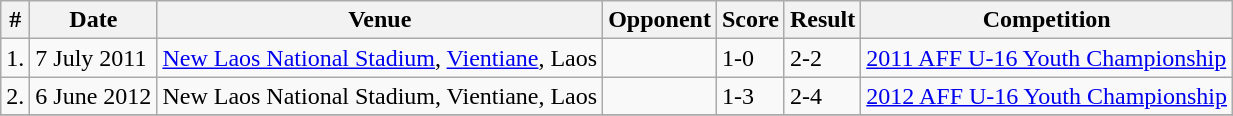<table class="wikitable collapsible collapsed">
<tr>
<th>#</th>
<th>Date</th>
<th>Venue</th>
<th>Opponent</th>
<th>Score</th>
<th>Result</th>
<th>Competition</th>
</tr>
<tr>
<td>1.</td>
<td>7 July 2011</td>
<td><a href='#'>New Laos National Stadium</a>, <a href='#'>Vientiane</a>, Laos</td>
<td></td>
<td>1-0</td>
<td>2-2</td>
<td><a href='#'>2011 AFF U-16 Youth Championship</a></td>
</tr>
<tr>
<td>2.</td>
<td>6 June 2012</td>
<td>New Laos National Stadium, Vientiane, Laos</td>
<td></td>
<td>1-3</td>
<td>2-4</td>
<td><a href='#'>2012 AFF U-16 Youth Championship</a></td>
</tr>
<tr>
</tr>
</table>
